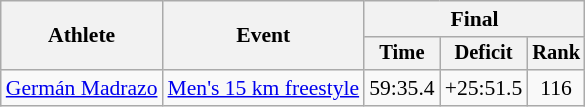<table class="wikitable" style="font-size:90%">
<tr>
<th rowspan="2">Athlete</th>
<th rowspan="2">Event</th>
<th colspan="3">Final</th>
</tr>
<tr style="font-size:95%">
<th>Time</th>
<th>Deficit</th>
<th>Rank</th>
</tr>
<tr align=center>
<td align=left><a href='#'>Germán Madrazo</a></td>
<td align=left><a href='#'>Men's 15 km freestyle</a></td>
<td>59:35.4</td>
<td>+25:51.5</td>
<td>116</td>
</tr>
</table>
